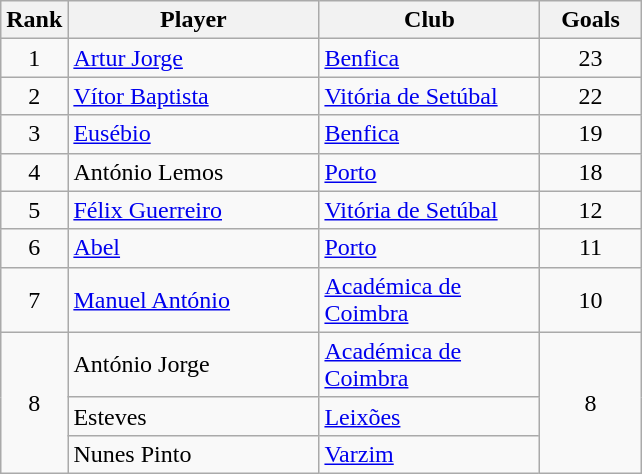<table class="wikitable">
<tr text-align:center;">
<th style="width:35px;">Rank</th>
<th style="width:160px;">Player</th>
<th style="width:140px;">Club</th>
<th style="width:60px;">Goals</th>
</tr>
<tr>
<td style="text-align:center;">1</td>
<td> <a href='#'>Artur Jorge</a></td>
<td><a href='#'>Benfica</a></td>
<td style="text-align:center;">23</td>
</tr>
<tr>
<td style="text-align:center;">2</td>
<td> <a href='#'>Vítor Baptista</a></td>
<td><a href='#'>Vitória de Setúbal</a></td>
<td style="text-align:center;">22</td>
</tr>
<tr>
<td style="text-align:center;">3</td>
<td> <a href='#'>Eusébio</a></td>
<td><a href='#'>Benfica</a></td>
<td style="text-align:center;">19</td>
</tr>
<tr>
<td style="text-align:center;">4</td>
<td> António Lemos</td>
<td><a href='#'>Porto</a></td>
<td style="text-align:center;">18</td>
</tr>
<tr>
<td style="text-align:center;">5</td>
<td> <a href='#'>Félix Guerreiro</a></td>
<td><a href='#'>Vitória de Setúbal</a></td>
<td style="text-align:center;">12</td>
</tr>
<tr>
<td style="text-align:center;">6</td>
<td> <a href='#'>Abel</a></td>
<td><a href='#'>Porto</a></td>
<td style="text-align:center;">11</td>
</tr>
<tr>
<td style="text-align:center;">7</td>
<td> <a href='#'>Manuel António</a></td>
<td><a href='#'>Académica de Coimbra</a></td>
<td style="text-align:center;">10</td>
</tr>
<tr>
<td rowspan="3" style="text-align:center;">8</td>
<td> António Jorge</td>
<td><a href='#'>Académica de Coimbra</a></td>
<td rowspan="3" style="text-align:center;">8</td>
</tr>
<tr>
<td> Esteves</td>
<td><a href='#'>Leixões</a></td>
</tr>
<tr>
<td> Nunes Pinto</td>
<td><a href='#'>Varzim</a></td>
</tr>
</table>
